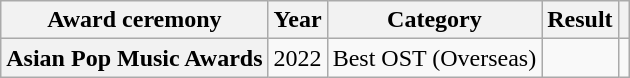<table class="wikitable plainrowheaders">
<tr>
<th scope="col">Award ceremony</th>
<th scope="col">Year</th>
<th scope="col">Category</th>
<th scope="col">Result</th>
<th scope="col"></th>
</tr>
<tr>
<th scope="row">Asian Pop Music Awards</th>
<td style="text-align:center">2022</td>
<td>Best OST (Overseas)</td>
<td></td>
<td style="text-align:center"></td>
</tr>
</table>
